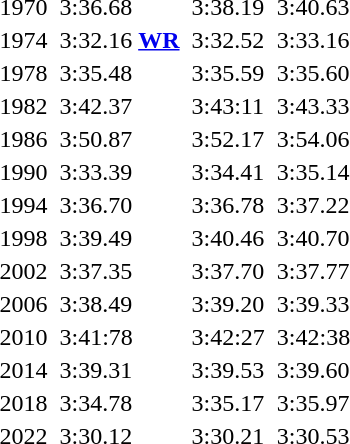<table>
<tr>
<td>1970</td>
<td></td>
<td>3:36.68</td>
<td></td>
<td>3:38.19</td>
<td></td>
<td>3:40.63</td>
</tr>
<tr>
<td>1974</td>
<td></td>
<td>3:32.16 <strong><a href='#'>WR</a></strong></td>
<td></td>
<td>3:32.52</td>
<td></td>
<td>3:33.16</td>
</tr>
<tr>
<td>1978</td>
<td></td>
<td>3:35.48</td>
<td></td>
<td>3:35.59</td>
<td></td>
<td>3:35.60</td>
</tr>
<tr>
<td>1982</td>
<td></td>
<td>3:42.37</td>
<td></td>
<td>3:43:11</td>
<td></td>
<td>3:43.33</td>
</tr>
<tr>
<td>1986</td>
<td></td>
<td>3:50.87</td>
<td></td>
<td>3:52.17</td>
<td></td>
<td>3:54.06</td>
</tr>
<tr>
<td>1990</td>
<td></td>
<td>3:33.39</td>
<td></td>
<td>3:34.41</td>
<td></td>
<td>3:35.14</td>
</tr>
<tr>
<td>1994</td>
<td></td>
<td>3:36.70</td>
<td></td>
<td>3:36.78</td>
<td></td>
<td>3:37.22</td>
</tr>
<tr>
<td>1998</td>
<td></td>
<td>3:39.49</td>
<td></td>
<td>3:40.46</td>
<td></td>
<td>3:40.70</td>
</tr>
<tr>
<td>2002</td>
<td></td>
<td>3:37.35</td>
<td></td>
<td>3:37.70</td>
<td></td>
<td>3:37.77</td>
</tr>
<tr>
<td>2006</td>
<td></td>
<td>3:38.49</td>
<td></td>
<td>3:39.20</td>
<td></td>
<td>3:39.33</td>
</tr>
<tr>
<td>2010</td>
<td></td>
<td>3:41:78</td>
<td></td>
<td>3:42:27</td>
<td></td>
<td>3:42:38</td>
</tr>
<tr>
<td>2014</td>
<td></td>
<td>3:39.31</td>
<td></td>
<td>3:39.53</td>
<td></td>
<td>3:39.60</td>
</tr>
<tr>
<td>2018</td>
<td></td>
<td>3:34.78</td>
<td></td>
<td>3:35.17</td>
<td></td>
<td>3:35.97</td>
</tr>
<tr>
<td>2022</td>
<td></td>
<td>3:30.12 </td>
<td></td>
<td>3:30.21</td>
<td></td>
<td>3:30.53</td>
</tr>
</table>
